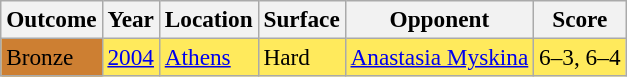<table class="sortable wikitable" style=font-size:97%>
<tr>
<th>Outcome</th>
<th>Year</th>
<th>Location</th>
<th>Surface</th>
<th>Opponent</th>
<th>Score</th>
</tr>
<tr bgcolor=FFEA5C>
<td bgcolor=cd7f32>Bronze</td>
<td><a href='#'>2004</a></td>
<td><a href='#'>Athens</a></td>
<td>Hard</td>
<td> <a href='#'>Anastasia Myskina</a></td>
<td>6–3, 6–4</td>
</tr>
</table>
